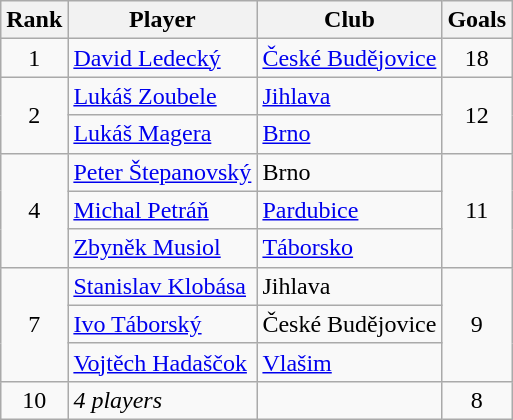<table class="wikitable" style="text-align: center;">
<tr>
<th>Rank</th>
<th>Player</th>
<th>Club</th>
<th>Goals</th>
</tr>
<tr>
<td>1</td>
<td align="left"> <a href='#'>David Ledecký</a></td>
<td align="left"><a href='#'>České Budějovice</a></td>
<td>18</td>
</tr>
<tr>
<td rowspan=2>2</td>
<td align="left"> <a href='#'>Lukáš Zoubele</a></td>
<td align="left"><a href='#'>Jihlava</a></td>
<td rowspan=2>12</td>
</tr>
<tr>
<td align="left"> <a href='#'>Lukáš Magera</a></td>
<td align="left"><a href='#'>Brno</a></td>
</tr>
<tr>
<td rowspan=3>4</td>
<td align="left"> <a href='#'>Peter Štepanovský</a></td>
<td align="left">Brno</td>
<td rowspan=3>11</td>
</tr>
<tr>
<td align="left"> <a href='#'>Michal Petráň</a></td>
<td align="left"><a href='#'>Pardubice</a></td>
</tr>
<tr>
<td align="left"> <a href='#'>Zbyněk Musiol</a></td>
<td align="left"><a href='#'>Táborsko</a></td>
</tr>
<tr>
<td rowspan=3>7</td>
<td align="left"> <a href='#'>Stanislav Klobása</a></td>
<td align="left">Jihlava</td>
<td rowspan=3>9</td>
</tr>
<tr>
<td align="left"> <a href='#'>Ivo Táborský</a></td>
<td align="left">České Budějovice</td>
</tr>
<tr>
<td align="left"> <a href='#'>Vojtěch Hadaščok</a></td>
<td align="left"><a href='#'>Vlašim</a></td>
</tr>
<tr>
<td>10</td>
<td align="left"><em>4 players</em></td>
<td align="left"></td>
<td>8</td>
</tr>
</table>
